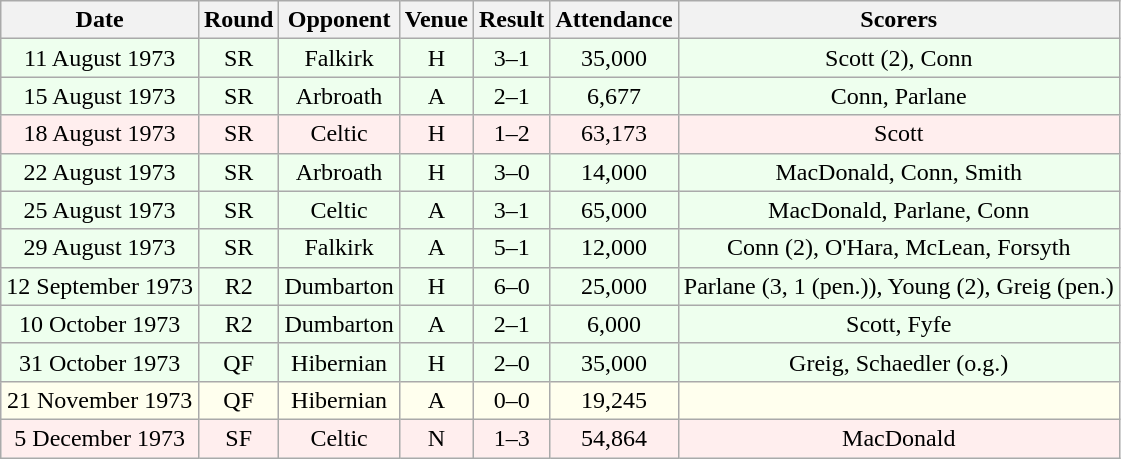<table class="wikitable sortable" style="text-align:center;">
<tr>
<th>Date</th>
<th>Round</th>
<th>Opponent</th>
<th>Venue</th>
<th>Result</th>
<th>Attendance</th>
<th>Scorers</th>
</tr>
<tr style="background:#efe;">
<td>11 August 1973</td>
<td>SR</td>
<td>Falkirk</td>
<td>H</td>
<td>3–1</td>
<td>35,000</td>
<td>Scott (2), Conn</td>
</tr>
<tr style="background:#efe;">
<td>15 August 1973</td>
<td>SR</td>
<td>Arbroath</td>
<td>A</td>
<td>2–1</td>
<td>6,677</td>
<td>Conn, Parlane</td>
</tr>
<tr style="background:#fee;">
<td>18 August 1973</td>
<td>SR</td>
<td>Celtic</td>
<td>H</td>
<td>1–2</td>
<td>63,173</td>
<td>Scott</td>
</tr>
<tr style="background:#efe;">
<td>22 August 1973</td>
<td>SR</td>
<td>Arbroath</td>
<td>H</td>
<td>3–0</td>
<td>14,000</td>
<td>MacDonald, Conn, Smith</td>
</tr>
<tr style="background:#efe;">
<td>25 August 1973</td>
<td>SR</td>
<td>Celtic</td>
<td>A</td>
<td>3–1</td>
<td>65,000</td>
<td>MacDonald, Parlane, Conn</td>
</tr>
<tr style="background:#efe;">
<td>29 August 1973</td>
<td>SR</td>
<td>Falkirk</td>
<td>A</td>
<td>5–1</td>
<td>12,000</td>
<td>Conn (2), O'Hara, McLean, Forsyth</td>
</tr>
<tr style="background:#efe;">
<td>12 September 1973</td>
<td>R2</td>
<td>Dumbarton</td>
<td>H</td>
<td>6–0</td>
<td>25,000</td>
<td>Parlane (3, 1 (pen.)), Young (2), Greig (pen.)</td>
</tr>
<tr style="background:#efe;">
<td>10 October 1973</td>
<td>R2</td>
<td>Dumbarton</td>
<td>A</td>
<td>2–1</td>
<td>6,000</td>
<td>Scott, Fyfe</td>
</tr>
<tr style="background:#efe;">
<td>31 October 1973</td>
<td>QF</td>
<td>Hibernian</td>
<td>H</td>
<td>2–0</td>
<td>35,000</td>
<td>Greig, Schaedler (o.g.)</td>
</tr>
<tr style="background:#ffe;">
<td>21 November 1973</td>
<td>QF</td>
<td>Hibernian</td>
<td>A</td>
<td>0–0</td>
<td>19,245</td>
<td></td>
</tr>
<tr style="background:#fee;">
<td>5 December 1973</td>
<td>SF</td>
<td>Celtic</td>
<td>N</td>
<td>1–3</td>
<td>54,864</td>
<td>MacDonald</td>
</tr>
</table>
